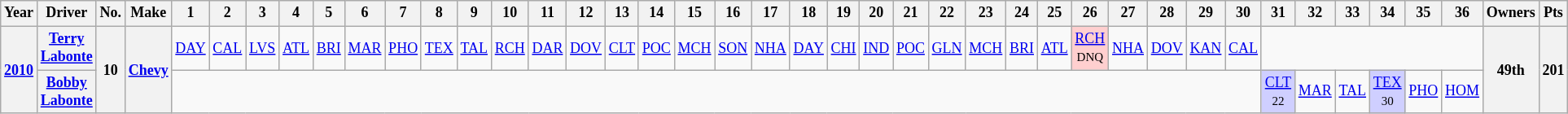<table class="wikitable" style="text-align:center; font-size:75%">
<tr>
<th>Year</th>
<th>Driver</th>
<th>No.</th>
<th>Make</th>
<th>1</th>
<th>2</th>
<th>3</th>
<th>4</th>
<th>5</th>
<th>6</th>
<th>7</th>
<th>8</th>
<th>9</th>
<th>10</th>
<th>11</th>
<th>12</th>
<th>13</th>
<th>14</th>
<th>15</th>
<th>16</th>
<th>17</th>
<th>18</th>
<th>19</th>
<th>20</th>
<th>21</th>
<th>22</th>
<th>23</th>
<th>24</th>
<th>25</th>
<th>26</th>
<th>27</th>
<th>28</th>
<th>29</th>
<th>30</th>
<th>31</th>
<th>32</th>
<th>33</th>
<th>34</th>
<th>35</th>
<th>36</th>
<th>Owners</th>
<th>Pts</th>
</tr>
<tr>
<th rowspan=2><a href='#'>2010</a></th>
<th><a href='#'>Terry Labonte</a></th>
<th rowspan=2>10</th>
<th rowspan=2><a href='#'>Chevy</a></th>
<td><a href='#'>DAY</a></td>
<td><a href='#'>CAL</a></td>
<td><a href='#'>LVS</a></td>
<td><a href='#'>ATL</a></td>
<td><a href='#'>BRI</a></td>
<td><a href='#'>MAR</a></td>
<td><a href='#'>PHO</a></td>
<td><a href='#'>TEX</a></td>
<td><a href='#'>TAL</a></td>
<td><a href='#'>RCH</a></td>
<td><a href='#'>DAR</a></td>
<td><a href='#'>DOV</a></td>
<td><a href='#'>CLT</a></td>
<td><a href='#'>POC</a></td>
<td><a href='#'>MCH</a></td>
<td><a href='#'>SON</a></td>
<td><a href='#'>NHA</a></td>
<td><a href='#'>DAY</a></td>
<td><a href='#'>CHI</a></td>
<td><a href='#'>IND</a></td>
<td><a href='#'>POC</a></td>
<td><a href='#'>GLN</a></td>
<td><a href='#'>MCH</a></td>
<td><a href='#'>BRI</a></td>
<td><a href='#'>ATL</a></td>
<td style="background:#FFCFCF;"><a href='#'>RCH</a><br><small>DNQ</small></td>
<td><a href='#'>NHA</a></td>
<td><a href='#'>DOV</a></td>
<td><a href='#'>KAN</a></td>
<td><a href='#'>CAL</a></td>
<td colspan=6></td>
<th rowspan=2>49th</th>
<th rowspan=2>201</th>
</tr>
<tr>
<th><a href='#'>Bobby Labonte</a></th>
<td colspan=30></td>
<td style="background:#CFCFFF;"><a href='#'>CLT</a><br><small>22</small></td>
<td><a href='#'>MAR</a></td>
<td><a href='#'>TAL</a></td>
<td style="background:#CFCFFF;"><a href='#'>TEX</a><br><small>30</small></td>
<td><a href='#'>PHO</a></td>
<td><a href='#'>HOM</a></td>
</tr>
</table>
